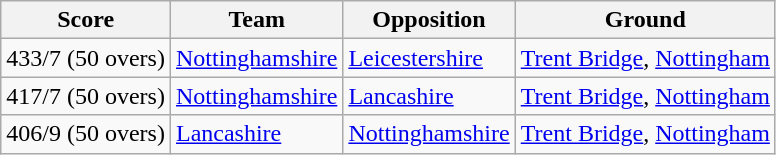<table class="wikitable">
<tr>
<th>Score</th>
<th>Team</th>
<th>Opposition</th>
<th>Ground</th>
</tr>
<tr>
<td>433/7 (50 overs)</td>
<td><a href='#'>Nottinghamshire</a></td>
<td><a href='#'>Leicestershire</a></td>
<td><a href='#'>Trent Bridge</a>, <a href='#'>Nottingham</a></td>
</tr>
<tr>
<td>417/7 (50 overs)</td>
<td><a href='#'>Nottinghamshire</a></td>
<td><a href='#'>Lancashire</a></td>
<td><a href='#'>Trent Bridge</a>, <a href='#'>Nottingham</a></td>
</tr>
<tr>
<td>406/9 (50 overs)</td>
<td><a href='#'>Lancashire</a></td>
<td><a href='#'>Nottinghamshire</a></td>
<td><a href='#'>Trent Bridge</a>, <a href='#'>Nottingham</a></td>
</tr>
</table>
